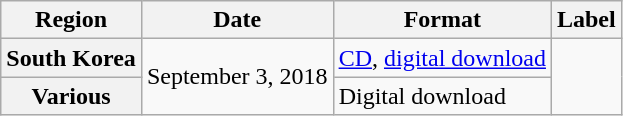<table class="wikitable plainrowheaders">
<tr>
<th>Region</th>
<th>Date</th>
<th>Format</th>
<th>Label</th>
</tr>
<tr>
<th scope="row">South Korea</th>
<td rowspan="2">September 3, 2018</td>
<td><a href='#'>CD</a>, <a href='#'>digital download</a></td>
<td rowspan="2"></td>
</tr>
<tr>
<th scope="row">Various</th>
<td>Digital download</td>
</tr>
</table>
